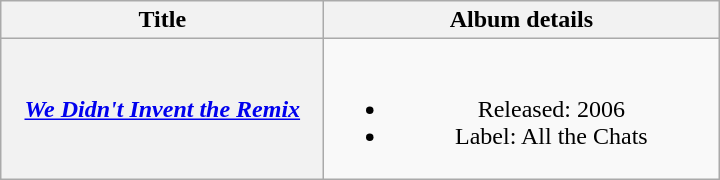<table class="wikitable plainrowheaders" style="text-align:center;">
<tr>
<th scope="col" style="width:13em;">Title</th>
<th scope="col" style="width:16em;">Album details</th>
</tr>
<tr>
<th scope="row"><em><a href='#'>We Didn't Invent the Remix</a></em></th>
<td><br><ul><li>Released: 2006</li><li>Label: All the Chats</li></ul></td>
</tr>
</table>
